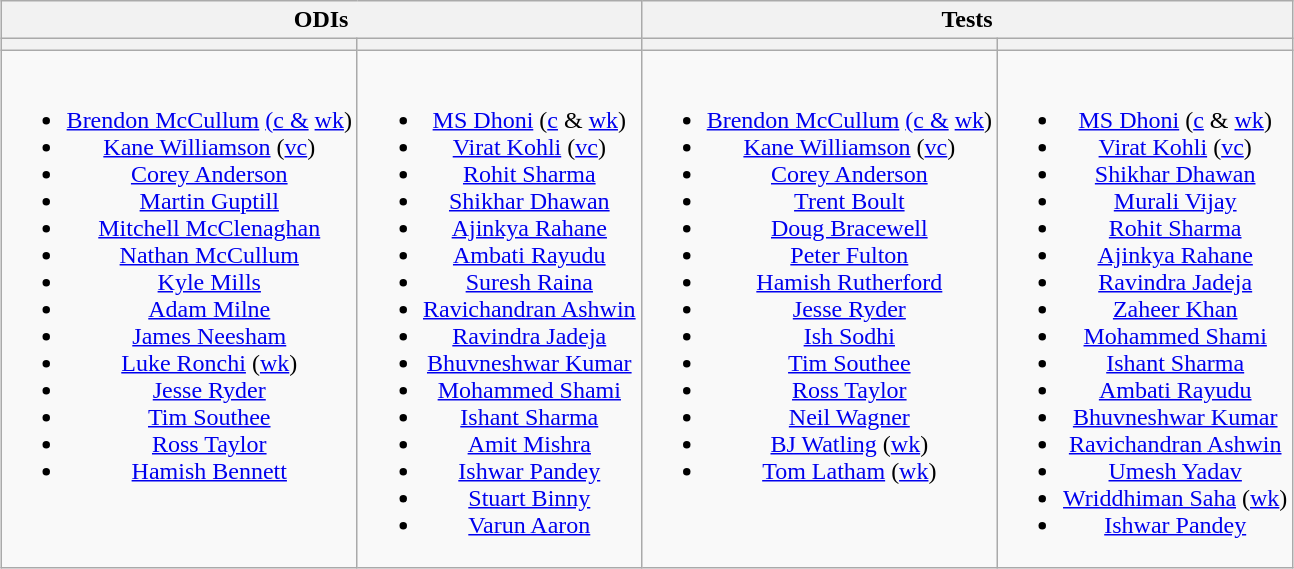<table class="wikitable" style="text-align:center; margin:auto">
<tr>
<th colspan="2">ODIs</th>
<th colspan="2">Tests</th>
</tr>
<tr>
<th></th>
<th></th>
<th></th>
<th></th>
</tr>
<tr style="vertical-align:top">
<td><br><ul><li><a href='#'>Brendon McCullum</a> <a href='#'>(c &</a> <a href='#'>wk</a>)</li><li><a href='#'>Kane Williamson</a> (<a href='#'>vc</a>)</li><li><a href='#'>Corey Anderson</a></li><li><a href='#'>Martin Guptill</a></li><li><a href='#'>Mitchell McClenaghan</a></li><li><a href='#'>Nathan McCullum</a></li><li><a href='#'>Kyle Mills</a></li><li><a href='#'>Adam Milne</a></li><li><a href='#'>James Neesham</a></li><li><a href='#'>Luke Ronchi</a> (<a href='#'>wk</a>)</li><li><a href='#'>Jesse Ryder</a></li><li><a href='#'>Tim Southee</a></li><li><a href='#'>Ross Taylor</a></li><li><a href='#'>Hamish Bennett</a></li></ul></td>
<td><br><ul><li><a href='#'>MS Dhoni</a> (<a href='#'>c</a> & <a href='#'>wk</a>)</li><li><a href='#'>Virat Kohli</a> (<a href='#'>vc</a>)</li><li><a href='#'>Rohit Sharma</a></li><li><a href='#'>Shikhar Dhawan</a></li><li><a href='#'>Ajinkya Rahane</a></li><li><a href='#'>Ambati Rayudu</a></li><li><a href='#'>Suresh Raina</a></li><li><a href='#'>Ravichandran Ashwin</a></li><li><a href='#'>Ravindra Jadeja</a></li><li><a href='#'>Bhuvneshwar Kumar</a></li><li><a href='#'>Mohammed Shami</a></li><li><a href='#'>Ishant Sharma</a></li><li><a href='#'>Amit Mishra</a></li><li><a href='#'>Ishwar Pandey</a></li><li><a href='#'>Stuart Binny</a></li><li><a href='#'>Varun Aaron</a></li></ul></td>
<td><br><ul><li><a href='#'>Brendon McCullum</a> <a href='#'>(c &</a> <a href='#'>wk</a>)</li><li><a href='#'>Kane Williamson</a> (<a href='#'>vc</a>)</li><li><a href='#'>Corey Anderson</a></li><li><a href='#'>Trent Boult</a></li><li><a href='#'>Doug Bracewell</a></li><li><a href='#'>Peter Fulton</a></li><li><a href='#'>Hamish Rutherford</a></li><li><a href='#'>Jesse Ryder</a></li><li><a href='#'>Ish Sodhi</a></li><li><a href='#'>Tim Southee</a></li><li><a href='#'>Ross Taylor</a></li><li><a href='#'>Neil Wagner</a></li><li><a href='#'>BJ Watling</a> (<a href='#'>wk</a>)</li><li><a href='#'>Tom Latham</a> (<a href='#'>wk</a>)</li></ul></td>
<td><br><ul><li><a href='#'>MS Dhoni</a> (<a href='#'>c</a> & <a href='#'>wk</a>)</li><li><a href='#'>Virat Kohli</a> (<a href='#'>vc</a>)</li><li><a href='#'>Shikhar Dhawan</a></li><li><a href='#'>Murali Vijay</a></li><li><a href='#'>Rohit Sharma</a></li><li><a href='#'>Ajinkya Rahane</a></li><li><a href='#'>Ravindra Jadeja</a></li><li><a href='#'>Zaheer Khan</a></li><li><a href='#'>Mohammed Shami</a></li><li><a href='#'>Ishant Sharma</a></li><li><a href='#'>Ambati Rayudu</a></li><li><a href='#'>Bhuvneshwar Kumar</a></li><li><a href='#'>Ravichandran Ashwin</a></li><li><a href='#'>Umesh Yadav</a></li><li><a href='#'>Wriddhiman Saha</a> (<a href='#'>wk</a>)</li><li><a href='#'>Ishwar Pandey</a></li></ul></td>
</tr>
</table>
